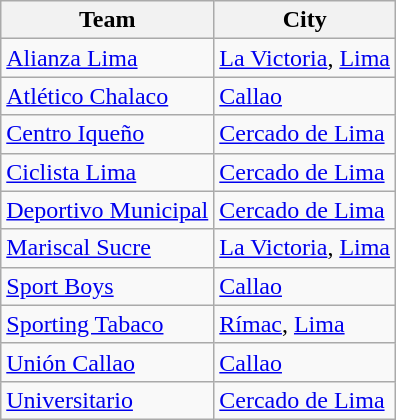<table class="wikitable sortable">
<tr>
<th>Team</th>
<th>City</th>
</tr>
<tr>
<td><a href='#'>Alianza Lima</a></td>
<td><a href='#'>La Victoria</a>, <a href='#'>Lima</a></td>
</tr>
<tr>
<td><a href='#'>Atlético Chalaco</a></td>
<td><a href='#'>Callao</a></td>
</tr>
<tr>
<td><a href='#'>Centro Iqueño</a></td>
<td><a href='#'>Cercado de Lima</a></td>
</tr>
<tr>
<td><a href='#'>Ciclista Lima</a></td>
<td><a href='#'>Cercado de Lima</a></td>
</tr>
<tr>
<td><a href='#'>Deportivo Municipal</a></td>
<td><a href='#'>Cercado de Lima</a></td>
</tr>
<tr>
<td><a href='#'>Mariscal Sucre</a></td>
<td><a href='#'>La Victoria</a>, <a href='#'>Lima</a></td>
</tr>
<tr>
<td><a href='#'>Sport Boys</a></td>
<td><a href='#'>Callao</a></td>
</tr>
<tr>
<td><a href='#'>Sporting Tabaco</a></td>
<td><a href='#'>Rímac</a>, <a href='#'>Lima</a></td>
</tr>
<tr>
<td><a href='#'>Unión Callao</a></td>
<td><a href='#'>Callao</a></td>
</tr>
<tr>
<td><a href='#'>Universitario</a></td>
<td><a href='#'>Cercado de Lima</a></td>
</tr>
</table>
